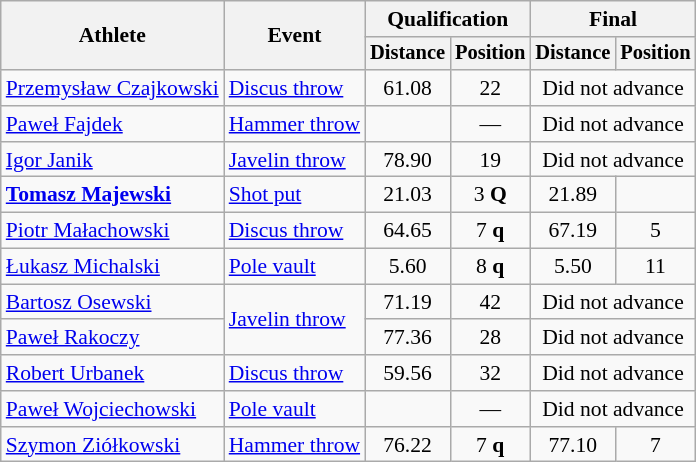<table class=wikitable style="font-size:90%">
<tr>
<th rowspan="2">Athlete</th>
<th rowspan="2">Event</th>
<th colspan="2">Qualification</th>
<th colspan="2">Final</th>
</tr>
<tr style="font-size:95%">
<th>Distance</th>
<th>Position</th>
<th>Distance</th>
<th>Position</th>
</tr>
<tr align=center>
<td align=left><a href='#'>Przemysław Czajkowski</a></td>
<td align=left><a href='#'>Discus throw</a></td>
<td>61.08</td>
<td>22</td>
<td colspan=2>Did not advance</td>
</tr>
<tr align=center>
<td align=left><a href='#'>Paweł Fajdek</a></td>
<td align=left><a href='#'>Hammer throw</a></td>
<td></td>
<td>—</td>
<td colspan=2>Did not advance</td>
</tr>
<tr align=center>
<td align=left><a href='#'>Igor Janik</a></td>
<td align=left><a href='#'>Javelin throw</a></td>
<td>78.90</td>
<td>19</td>
<td colspan=2>Did not advance</td>
</tr>
<tr align=center>
<td align=left><strong><a href='#'>Tomasz Majewski</a></strong></td>
<td align=left><a href='#'>Shot put</a></td>
<td>21.03</td>
<td>3 <strong>Q</strong></td>
<td>21.89</td>
<td></td>
</tr>
<tr align=center>
<td align=left><a href='#'>Piotr Małachowski</a></td>
<td align=left><a href='#'>Discus throw</a></td>
<td>64.65</td>
<td>7 <strong>q</strong></td>
<td>67.19</td>
<td>5</td>
</tr>
<tr align=center>
<td align=left><a href='#'>Łukasz Michalski</a></td>
<td align=left><a href='#'>Pole vault</a></td>
<td>5.60</td>
<td>8 <strong>q</strong></td>
<td>5.50</td>
<td>11</td>
</tr>
<tr align=center>
<td align=left><a href='#'>Bartosz Osewski</a></td>
<td align=left rowspan=2><a href='#'>Javelin throw</a></td>
<td>71.19</td>
<td>42</td>
<td colspan=2>Did not advance</td>
</tr>
<tr align=center>
<td align=left><a href='#'>Paweł Rakoczy</a></td>
<td>77.36</td>
<td>28</td>
<td colspan=2>Did not advance</td>
</tr>
<tr align=center>
<td align=left><a href='#'>Robert Urbanek</a></td>
<td align=left><a href='#'>Discus throw</a></td>
<td>59.56</td>
<td>32</td>
<td colspan=2>Did not advance</td>
</tr>
<tr align=center>
<td align=left><a href='#'>Paweł Wojciechowski</a></td>
<td align=left><a href='#'>Pole vault</a></td>
<td></td>
<td>—</td>
<td colspan=2>Did not advance</td>
</tr>
<tr align=center>
<td align=left><a href='#'>Szymon Ziółkowski</a></td>
<td align=left><a href='#'>Hammer throw</a></td>
<td>76.22</td>
<td>7 <strong>q</strong></td>
<td>77.10</td>
<td>7</td>
</tr>
</table>
